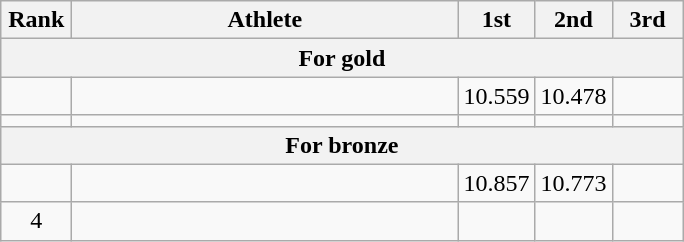<table class=wikitable style="text-align:center">
<tr>
<th width=40>Rank</th>
<th width=250>Athlete</th>
<th width=40>1st</th>
<th width=40>2nd</th>
<th width=40>3rd</th>
</tr>
<tr>
<th colspan=5>For gold</th>
</tr>
<tr>
<td></td>
<td align=left></td>
<td>10.559</td>
<td>10.478</td>
<td></td>
</tr>
<tr>
<td></td>
<td align=left></td>
<td></td>
<td></td>
<td></td>
</tr>
<tr>
<th colspan=5>For bronze</th>
</tr>
<tr>
<td></td>
<td align=left></td>
<td>10.857</td>
<td>10.773</td>
<td></td>
</tr>
<tr>
<td>4</td>
<td align=left></td>
<td></td>
<td></td>
<td></td>
</tr>
</table>
